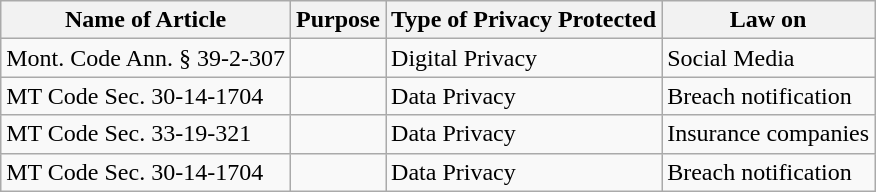<table class="wikitable">
<tr>
<th>Name of Article</th>
<th>Purpose</th>
<th>Type of Privacy Protected</th>
<th>Law on</th>
</tr>
<tr>
<td>Mont. Code Ann. § 39-2-307</td>
<td></td>
<td>Digital Privacy</td>
<td>Social Media</td>
</tr>
<tr>
<td>MT Code Sec. 30-14-1704</td>
<td></td>
<td>Data Privacy</td>
<td>Breach notification</td>
</tr>
<tr>
<td>MT Code Sec. 33-19-321</td>
<td></td>
<td>Data Privacy</td>
<td>Insurance companies</td>
</tr>
<tr>
<td>MT Code Sec. 30-14-1704</td>
<td></td>
<td>Data Privacy</td>
<td>Breach notification</td>
</tr>
</table>
